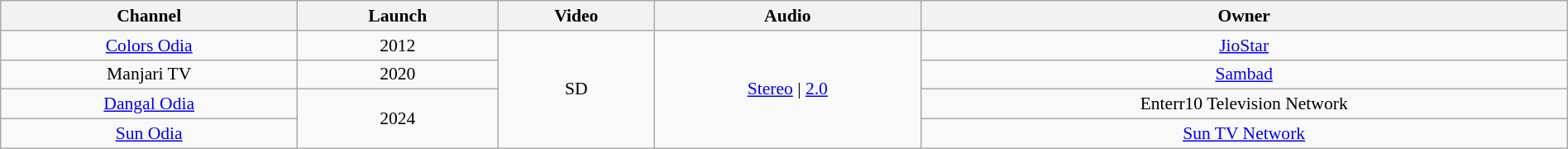<table class="wikitable sortable" style="border-collapse:collapse; font-size: 90%; text-align:center" width="100%">
<tr>
<th>Channel</th>
<th>Launch</th>
<th>Video</th>
<th>Audio</th>
<th>Owner</th>
</tr>
<tr>
<td><a href='#'>Colors Odia</a></td>
<td>2012</td>
<td rowspan="4">SD</td>
<td rowspan="4"><a href='#'>Stereo</a> | <a href='#'>2.0</a></td>
<td><a href='#'>JioStar</a></td>
</tr>
<tr>
<td>Manjari TV</td>
<td>2020</td>
<td><a href='#'>Sambad</a></td>
</tr>
<tr>
<td><a href='#'>Dangal Odia</a></td>
<td rowspan="2">2024</td>
<td>Enterr10 Television Network</td>
</tr>
<tr>
<td><a href='#'>Sun Odia</a></td>
<td><a href='#'>Sun TV Network</a></td>
</tr>
</table>
